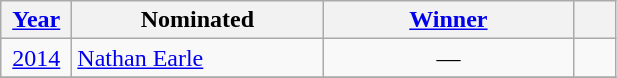<table class="wikitable">
<tr>
<th width=40><a href='#'>Year</a></th>
<th width=160>Nominated</th>
<th width=160><a href='#'>Winner</a></th>
<th width=20></th>
</tr>
<tr>
<td align=center><a href='#'>2014</a></td>
<td> <a href='#'>Nathan Earle</a></td>
<td align=center>—</td>
<td align=center></td>
</tr>
<tr>
</tr>
</table>
